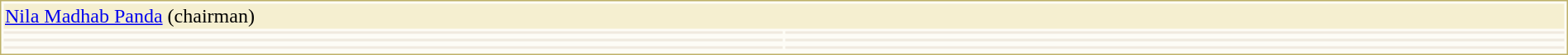<table style="width:100%;border: 1px solid #BEB168;background-color:#FDFCF6;">
<tr>
<td colspan="2" style="background-color:#F5EFD0;"><a href='#'>Nila Madhab Panda</a> (chairman)</td>
</tr>
<tr style="background-color:#F0EADF;">
<td style="width:50%"></td>
<td style="width:50%"></td>
</tr>
<tr style="vertical-align:top;">
</tr>
<tr style="background-color:#F0EADF;">
<td style="width:50%"></td>
<td style="width:50%"></td>
</tr>
<tr style="vertical-align:top;">
</tr>
<tr style="background-color:#F0EADF;">
<td style="width:50%"></td>
<td style="width:50%"></td>
</tr>
<tr style="vertical-align:top;">
</tr>
</table>
